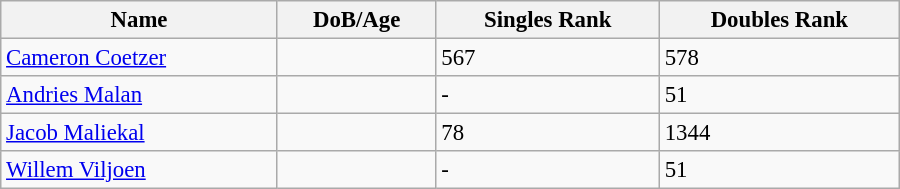<table class="wikitable"  style="width:600px; font-size:95%;">
<tr>
<th align="left">Name</th>
<th align="left">DoB/Age</th>
<th align="left">Singles Rank</th>
<th align="left">Doubles Rank</th>
</tr>
<tr>
<td><a href='#'>Cameron Coetzer</a></td>
<td></td>
<td>567</td>
<td>578</td>
</tr>
<tr>
<td><a href='#'>Andries Malan</a></td>
<td></td>
<td>-</td>
<td>51</td>
</tr>
<tr>
<td><a href='#'>Jacob Maliekal</a></td>
<td></td>
<td>78</td>
<td>1344</td>
</tr>
<tr>
<td><a href='#'>Willem Viljoen</a></td>
<td></td>
<td>-</td>
<td>51</td>
</tr>
</table>
